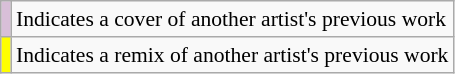<table class="wikitable" style="font-size:90%;">
<tr>
<td style="background-color:#D8BFD8"></td>
<td>Indicates a cover of another artist's previous work</td>
</tr>
<tr>
<td style="background-color:#ffff00"></td>
<td>Indicates a remix of another artist's previous work</td>
</tr>
</table>
